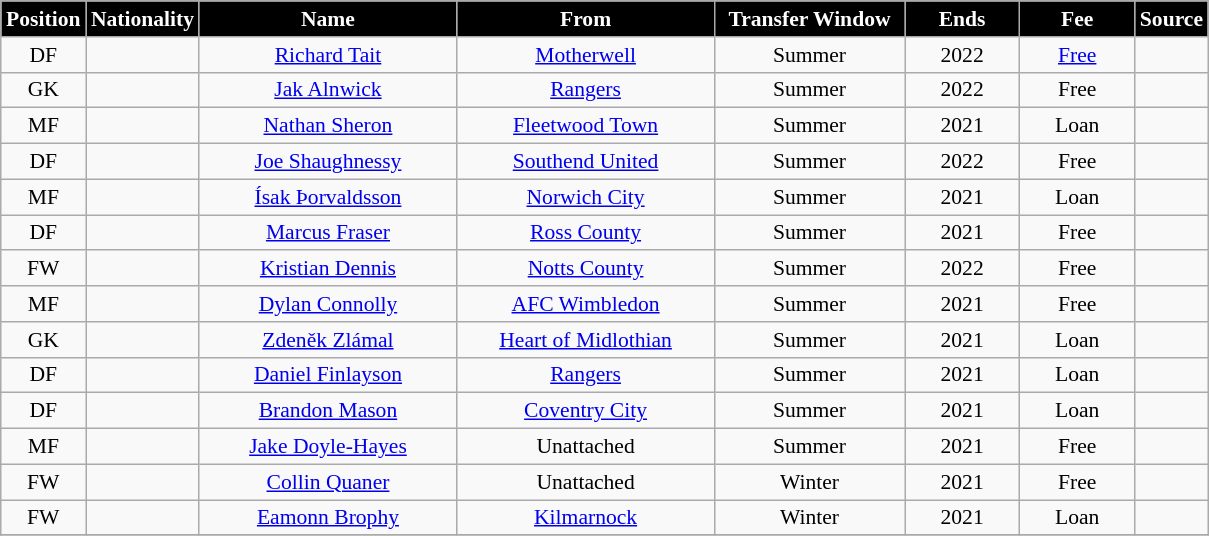<table class="wikitable"  style="text-align:center; font-size:90%; ">
<tr>
<th style="background:#000000; color:white; width:50px;">Position</th>
<th style="background:#000000; color:white; width:50px;">Nationality</th>
<th style="background:#000000; color:white; width:165px;">Name</th>
<th style="background:#000000; color:white; width:165px;">From</th>
<th style="background:#000000; color:white; width:120px;">Transfer Window</th>
<th style="background:#000000; color:white; width:70px;">Ends</th>
<th style="background:#000000; color:white; width:70px;">Fee</th>
<th style="background:#000000; color:white; width:25px;">Source</th>
</tr>
<tr>
<td>DF</td>
<td></td>
<td><a href='#'>Richard Tait</a></td>
<td><a href='#'>Motherwell</a></td>
<td>Summer</td>
<td>2022</td>
<td><a href='#'>Free</a></td>
<td></td>
</tr>
<tr>
<td>GK</td>
<td></td>
<td><a href='#'>Jak Alnwick</a></td>
<td><a href='#'>Rangers</a></td>
<td>Summer</td>
<td>2022</td>
<td>Free</td>
<td></td>
</tr>
<tr>
<td>MF</td>
<td></td>
<td><a href='#'>Nathan Sheron</a></td>
<td><a href='#'>Fleetwood Town</a></td>
<td>Summer</td>
<td>2021</td>
<td>Loan</td>
<td></td>
</tr>
<tr>
<td>DF</td>
<td></td>
<td><a href='#'>Joe Shaughnessy</a></td>
<td><a href='#'>Southend United</a></td>
<td>Summer</td>
<td>2022</td>
<td>Free</td>
<td></td>
</tr>
<tr>
<td>MF</td>
<td></td>
<td><a href='#'>Ísak Þorvaldsson</a></td>
<td><a href='#'>Norwich City</a></td>
<td>Summer</td>
<td>2021</td>
<td>Loan</td>
<td></td>
</tr>
<tr>
<td>DF</td>
<td></td>
<td><a href='#'>Marcus Fraser</a></td>
<td><a href='#'>Ross County</a></td>
<td>Summer</td>
<td>2021</td>
<td>Free</td>
<td></td>
</tr>
<tr>
<td>FW</td>
<td></td>
<td><a href='#'>Kristian Dennis</a></td>
<td><a href='#'>Notts County</a></td>
<td>Summer</td>
<td>2022</td>
<td>Free</td>
<td></td>
</tr>
<tr>
<td>MF</td>
<td></td>
<td><a href='#'>Dylan Connolly</a></td>
<td><a href='#'>AFC Wimbledon</a></td>
<td>Summer</td>
<td>2021</td>
<td>Free</td>
<td></td>
</tr>
<tr>
<td>GK</td>
<td></td>
<td><a href='#'>Zdeněk Zlámal</a></td>
<td><a href='#'>Heart of Midlothian</a></td>
<td>Summer</td>
<td>2021</td>
<td>Loan</td>
<td></td>
</tr>
<tr>
<td>DF</td>
<td></td>
<td><a href='#'>Daniel Finlayson</a></td>
<td><a href='#'>Rangers</a></td>
<td>Summer</td>
<td>2021</td>
<td>Loan</td>
<td></td>
</tr>
<tr>
<td>DF</td>
<td></td>
<td><a href='#'>Brandon Mason</a></td>
<td><a href='#'>Coventry City</a></td>
<td>Summer</td>
<td>2021</td>
<td>Loan</td>
<td></td>
</tr>
<tr>
<td>MF</td>
<td></td>
<td><a href='#'>Jake Doyle-Hayes</a></td>
<td>Unattached</td>
<td>Summer</td>
<td>2021</td>
<td>Free</td>
<td></td>
</tr>
<tr>
<td>FW</td>
<td></td>
<td><a href='#'>Collin Quaner</a></td>
<td>Unattached</td>
<td>Winter</td>
<td>2021</td>
<td>Free</td>
<td></td>
</tr>
<tr>
<td>FW</td>
<td></td>
<td><a href='#'>Eamonn Brophy</a></td>
<td><a href='#'>Kilmarnock</a></td>
<td>Winter</td>
<td>2021</td>
<td>Loan</td>
<td></td>
</tr>
<tr>
</tr>
</table>
